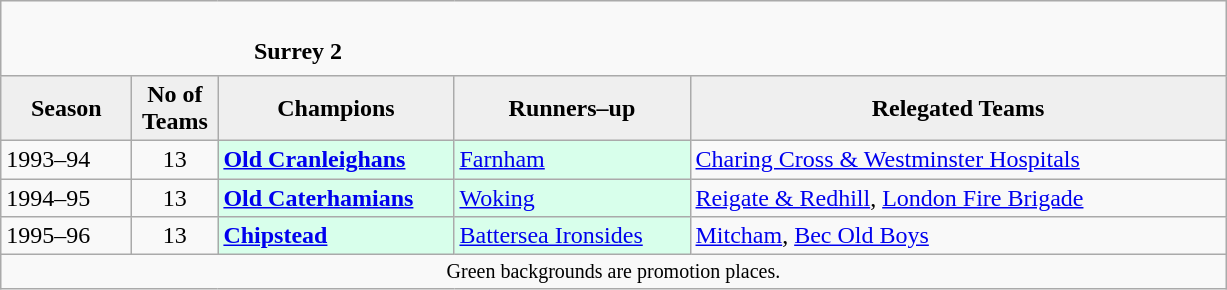<table class="wikitable" style="text-align: left;">
<tr>
<td colspan="11" cellpadding="0" cellspacing="0"><br><table border="0" style="width:100%;" cellpadding="0" cellspacing="0">
<tr>
<td style="width:20%; border:0;"></td>
<td style="border:0;"><strong>Surrey 2</strong></td>
<td style="width:20%; border:0;"></td>
</tr>
</table>
</td>
</tr>
<tr>
<th style="background:#efefef; width:80px;">Season</th>
<th style="background:#efefef; width:50px;">No of Teams</th>
<th style="background:#efefef; width:150px;">Champions</th>
<th style="background:#efefef; width:150px;">Runners–up</th>
<th style="background:#efefef; width:350px;">Relegated Teams</th>
</tr>
<tr align=left>
<td>1993–94</td>
<td style="text-align: center;">13</td>
<td style="background:#d8ffeb;"><strong><a href='#'>Old Cranleighans</a></strong></td>
<td style="background:#d8ffeb;"><a href='#'>Farnham</a></td>
<td><a href='#'>Charing Cross & Westminster Hospitals</a></td>
</tr>
<tr>
<td>1994–95</td>
<td style="text-align: center;">13</td>
<td style="background:#d8ffeb;"><strong><a href='#'>Old Caterhamians</a></strong></td>
<td style="background:#d8ffeb;"><a href='#'>Woking</a></td>
<td><a href='#'>Reigate & Redhill</a>, <a href='#'>London Fire Brigade</a></td>
</tr>
<tr>
<td>1995–96</td>
<td style="text-align: center;">13</td>
<td style="background:#d8ffeb;"><strong><a href='#'>Chipstead</a></strong></td>
<td style="background:#d8ffeb;"><a href='#'>Battersea Ironsides</a></td>
<td><a href='#'>Mitcham</a>, <a href='#'>Bec Old Boys</a></td>
</tr>
<tr>
<td colspan="15"  style="border:0; font-size:smaller; text-align:center;">Green backgrounds are promotion places.</td>
</tr>
</table>
